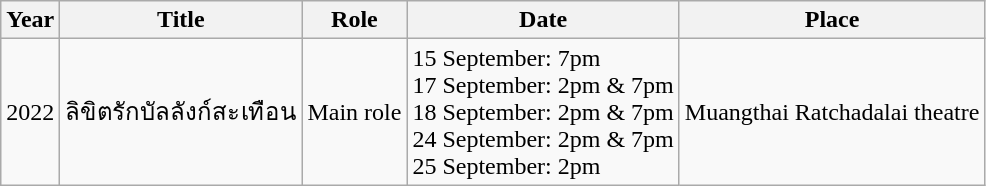<table class="wikitable">
<tr>
<th>Year</th>
<th>Title</th>
<th>Role</th>
<th>Date</th>
<th>Place</th>
</tr>
<tr>
<td>2022</td>
<td>ลิขิตรักบัลลังก์สะเทือน</td>
<td>Main role</td>
<td>15 September: 7pm<br>17 September: 2pm & 7pm<br>18 September: 2pm & 7pm<br>24 September: 2pm & 7pm<br>25 September: 2pm</td>
<td>Muangthai Ratchadalai theatre</td>
</tr>
</table>
